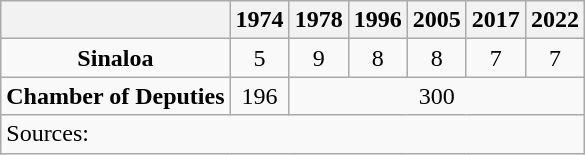<table class="wikitable" style="text-align: center">
<tr>
<th></th>
<th>1974</th>
<th>1978</th>
<th>1996</th>
<th>2005</th>
<th>2017</th>
<th>2022</th>
</tr>
<tr>
<td><strong>Sinaloa</strong></td>
<td>5</td>
<td>9</td>
<td>8</td>
<td>8</td>
<td>7</td>
<td>7</td>
</tr>
<tr>
<td><strong>Chamber of Deputies</strong></td>
<td>196</td>
<td colspan=5>300</td>
</tr>
<tr>
<td colspan=7 style="text-align: left">Sources: </td>
</tr>
</table>
